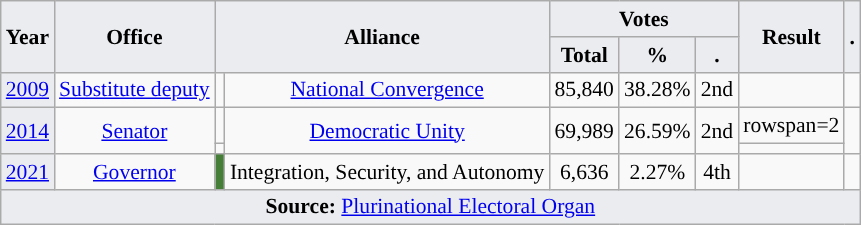<table class="wikitable" style="font-size:90%; text-align:center;">
<tr>
<th style="background-color:#EAECF0;" rowspan=2>Year</th>
<th style="background-color:#EAECF0;" rowspan=2>Office</th>
<th style="background-color:#EAECF0;" colspan=2 rowspan=2>Alliance</th>
<th style="background-color:#EAECF0;" colspan=3>Votes</th>
<th style="background-color:#EAECF0;" rowspan=2>Result</th>
<th style="background-color:#EAECF0;" rowspan=2>.</th>
</tr>
<tr>
<th style="background-color:#EAECF0;">Total</th>
<th style="background-color:#EAECF0;">%</th>
<th style="background-color:#EAECF0;">.</th>
</tr>
<tr>
<td style="background-color:#EAECF0;"><a href='#'>2009</a></td>
<td><a href='#'>Substitute deputy</a></td>
<td style="background-color:"></td>
<td><a href='#'>National Convergence</a></td>
<td>85,840</td>
<td>38.28%</td>
<td>2nd</td>
<td></td>
<td></td>
</tr>
<tr>
<td rowspan=2 style="background-color:#EAECF0;"><a href='#'>2014</a></td>
<td rowspan=2><a href='#'>Senator</a></td>
<td style="background-color:"></td>
<td rowspan=2><a href='#'>Democratic Unity</a></td>
<td rowspan=2>69,989</td>
<td rowspan=2>26.59%</td>
<td rowspan=2>2nd</td>
<td>rowspan=2 </td>
<td rowspan=2></td>
</tr>
<tr>
<td style="background-color:"></td>
</tr>
<tr>
<td style="background-color:#EAECF0;"><a href='#'>2021</a></td>
<td><a href='#'>Governor</a></td>
<td style="background-color:#457E37;"></td>
<td>Integration, Security, and Autonomy</td>
<td>6,636</td>
<td>2.27%</td>
<td>4th</td>
<td></td>
<td></td>
</tr>
<tr>
<td style="background-color:#EAECF0;" colspan=9><strong>Source:</strong> <a href='#'>Plurinational Electoral Organ</a>  </td>
</tr>
</table>
